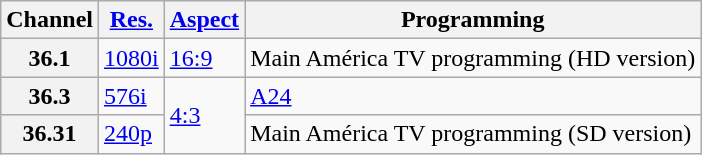<table class="wikitable sortable">
<tr>
<th scope = "col">Channel</th>
<th scope = "col"><a href='#'>Res.</a></th>
<th scope = "col"><a href='#'>Aspect</a></th>
<th scope = "col">Programming</th>
</tr>
<tr>
<th scope = "row">36.1</th>
<td><a href='#'>1080i</a></td>
<td><a href='#'>16:9</a></td>
<td>Main América TV programming (HD version)</td>
</tr>
<tr>
<th scope = "row">36.3</th>
<td><a href='#'>576i</a></td>
<td rowspan="2"><a href='#'>4:3</a></td>
<td><a href='#'>A24</a></td>
</tr>
<tr>
<th scope = "row">36.31</th>
<td><a href='#'>240p</a></td>
<td>Main América TV programming (SD version)</td>
</tr>
</table>
